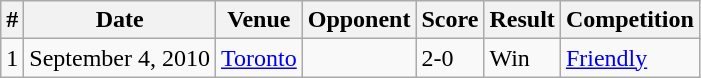<table class="wikitable">
<tr>
<th>#</th>
<th>Date</th>
<th>Venue</th>
<th>Opponent</th>
<th>Score</th>
<th>Result</th>
<th>Competition</th>
</tr>
<tr>
<td>1</td>
<td>September 4, 2010</td>
<td><a href='#'>Toronto</a></td>
<td></td>
<td>2-0</td>
<td>Win</td>
<td><a href='#'>Friendly</a></td>
</tr>
</table>
